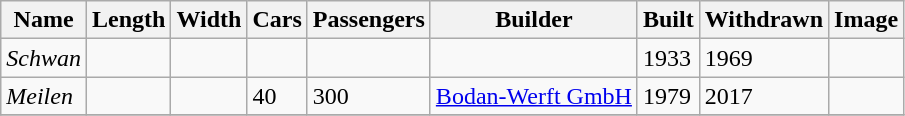<table class="wikitable sortable">
<tr>
<th>Name</th>
<th>Length</th>
<th>Width</th>
<th>Cars</th>
<th>Passengers</th>
<th>Builder</th>
<th>Built</th>
<th>Withdrawn</th>
<th>Image</th>
</tr>
<tr ->
<td><em>Schwan</em></td>
<td></td>
<td></td>
<td></td>
<td></td>
<td></td>
<td>1933</td>
<td>1969</td>
<td></td>
</tr>
<tr>
<td><em>Meilen</em></td>
<td></td>
<td></td>
<td>40</td>
<td>300</td>
<td><a href='#'>Bodan-Werft GmbH</a></td>
<td>1979</td>
<td>2017</td>
<td></td>
</tr>
<tr>
</tr>
</table>
